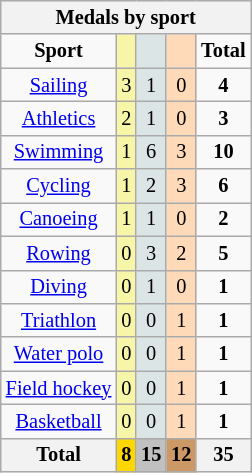<table class="wikitable" style="font-size:85%">
<tr style="background:#efefef;">
<th colspan=7>Medals by sport</th>
</tr>
<tr align=center>
<td><strong>Sport</strong></td>
<td bgcolor=#f7f6a8></td>
<td bgcolor=#dce5e5></td>
<td bgcolor=#ffdab9></td>
<td><strong>Total</strong></td>
</tr>
<tr align=center>
<td><a href='#'>Sailing</a></td>
<td style="background:#F7F6A8;">3</td>
<td style="background:#DCE5E5;">1</td>
<td style="background:#FFDAB9;">0</td>
<td><strong>4</strong></td>
</tr>
<tr align=center>
<td><a href='#'>Athletics</a></td>
<td style="background:#F7F6A8;">2</td>
<td style="background:#DCE5E5;">1</td>
<td style="background:#FFDAB9;">0</td>
<td><strong>3</strong></td>
</tr>
<tr align=center>
<td><a href='#'>Swimming</a></td>
<td style="background:#F7F6A8;">1</td>
<td style="background:#DCE5E5;">6</td>
<td style="background:#FFDAB9;">3</td>
<td><strong>10</strong></td>
</tr>
<tr align=center>
<td><a href='#'>Cycling</a></td>
<td style="background:#F7F6A8;">1</td>
<td style="background:#DCE5E5;">2</td>
<td style="background:#FFDAB9;">3</td>
<td><strong>6</strong></td>
</tr>
<tr align=center>
<td><a href='#'>Canoeing</a></td>
<td style="background:#F7F6A8;">1</td>
<td style="background:#DCE5E5;">1</td>
<td style="background:#FFDAB9;">0</td>
<td><strong>2</strong></td>
</tr>
<tr align=center>
<td><a href='#'>Rowing</a></td>
<td style="background:#F7F6A8;">0</td>
<td style="background:#DCE5E5;">3</td>
<td style="background:#FFDAB9;">2</td>
<td><strong>5</strong></td>
</tr>
<tr align=center>
<td><a href='#'>Diving</a></td>
<td style="background:#F7F6A8;">0</td>
<td style="background:#DCE5E5;">1</td>
<td style="background:#FFDAB9;">0</td>
<td><strong>1</strong></td>
</tr>
<tr align=center>
<td><a href='#'>Triathlon</a></td>
<td style="background:#F7F6A8;">0</td>
<td style="background:#DCE5E5;">0</td>
<td style="background:#FFDAB9;">1</td>
<td><strong>1</strong></td>
</tr>
<tr align=center>
<td><a href='#'>Water polo</a></td>
<td style="background:#F7F6A8;">0</td>
<td style="background:#DCE5E5;">0</td>
<td style="background:#FFDAB9;">1</td>
<td><strong>1</strong></td>
</tr>
<tr align=center>
<td><a href='#'>Field hockey</a></td>
<td style="background:#F7F6A8;">0</td>
<td style="background:#DCE5E5;">0</td>
<td style="background:#FFDAB9;">1</td>
<td><strong>1</strong></td>
</tr>
<tr align=center>
<td><a href='#'>Basketball</a></td>
<td style="background:#F7F6A8;">0</td>
<td style="background:#DCE5E5;">0</td>
<td style="background:#FFDAB9;">1</td>
<td><strong>1</strong></td>
</tr>
<tr align=center>
<th>Total</th>
<th style="background:gold;">8</th>
<th style="background:silver;">15</th>
<th style="background:#c96;">12</th>
<th>35</th>
</tr>
</table>
